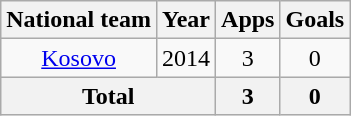<table class="wikitable" style="text-align:center">
<tr>
<th>National team</th>
<th>Year</th>
<th>Apps</th>
<th>Goals</th>
</tr>
<tr>
<td><a href='#'>Kosovo</a></td>
<td>2014</td>
<td>3</td>
<td>0</td>
</tr>
<tr>
<th colspan="2">Total</th>
<th>3</th>
<th>0</th>
</tr>
</table>
